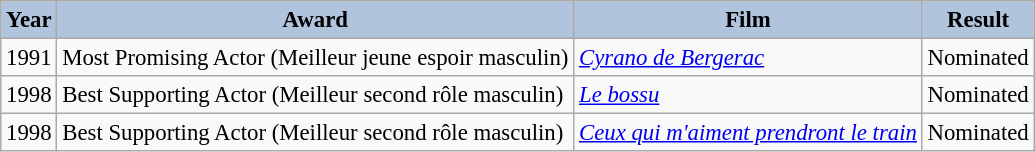<table class="wikitable" style="font-size:95%;">
<tr>
<th style="background:#B0C4DE;">Year</th>
<th style="background:#B0C4DE;">Award</th>
<th style="background:#B0C4DE;">Film</th>
<th style="background:#B0C4DE;">Result</th>
</tr>
<tr>
<td>1991</td>
<td>Most Promising Actor (Meilleur jeune espoir masculin)</td>
<td><em><a href='#'>Cyrano de Bergerac</a></em></td>
<td>Nominated</td>
</tr>
<tr>
<td>1998</td>
<td>Best Supporting Actor (Meilleur second rôle masculin)</td>
<td><em><a href='#'>Le bossu</a></em></td>
<td>Nominated</td>
</tr>
<tr>
<td>1998</td>
<td>Best Supporting Actor (Meilleur second rôle masculin)</td>
<td><em><a href='#'>Ceux qui m'aiment prendront le train</a></em></td>
<td>Nominated</td>
</tr>
</table>
